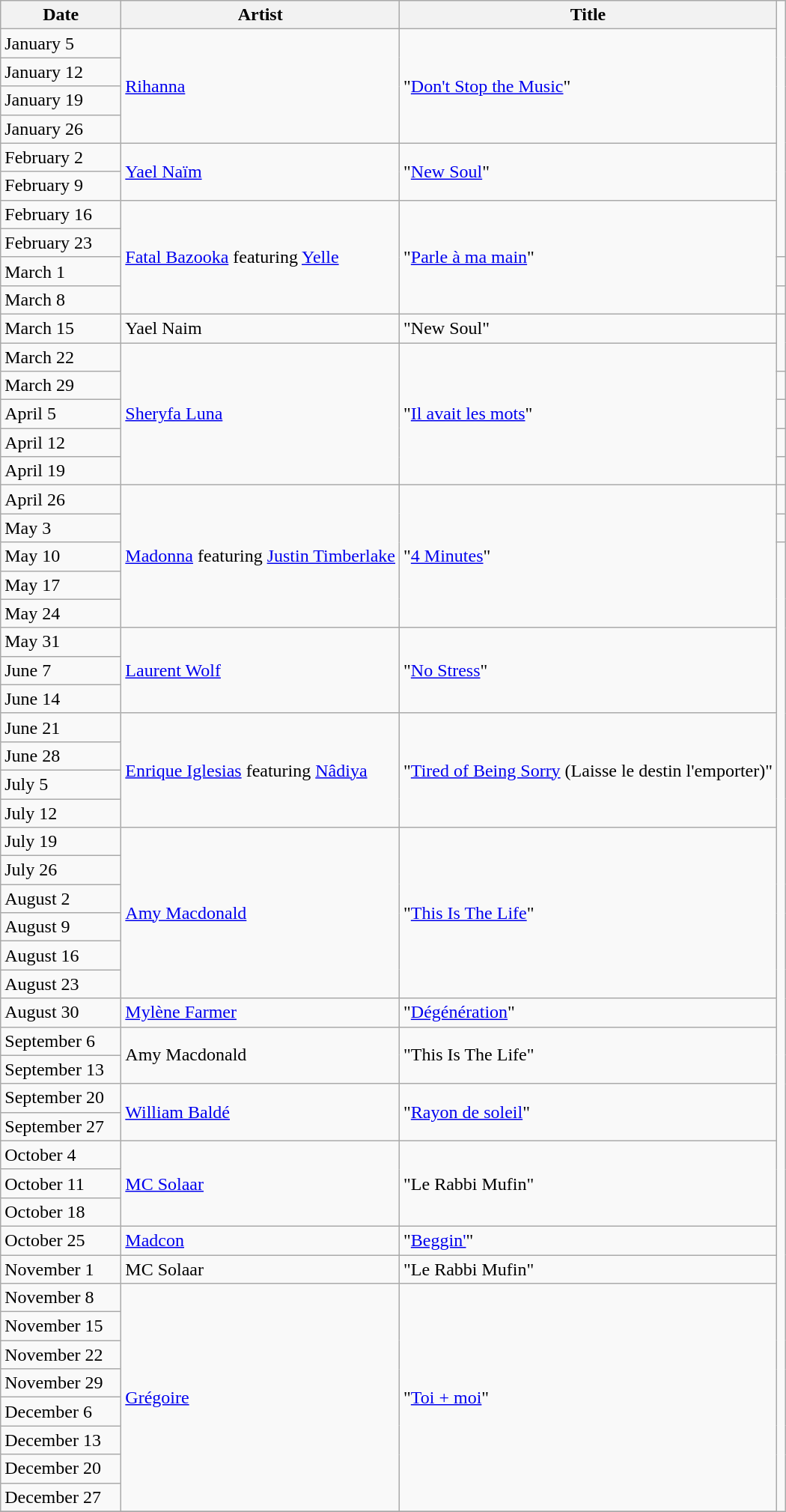<table class="wikitable">
<tr>
<th width="100px">Date</th>
<th>Artist</th>
<th>Title</th>
</tr>
<tr>
<td>January 5</td>
<td rowspan="4"><a href='#'>Rihanna</a></td>
<td rowspan="4">"<a href='#'>Don't Stop the Music</a>"</td>
</tr>
<tr>
<td>January 12</td>
</tr>
<tr>
<td>January 19</td>
</tr>
<tr>
<td>January 26</td>
</tr>
<tr>
<td>February 2</td>
<td rowspan="2"><a href='#'>Yael Naïm</a></td>
<td rowspan="2">"<a href='#'>New Soul</a>"</td>
</tr>
<tr>
<td>February 9</td>
</tr>
<tr>
<td>February 16</td>
<td rowspan="4"><a href='#'>Fatal Bazooka</a> featuring <a href='#'>Yelle</a></td>
<td rowspan="4">"<a href='#'>Parle à ma main</a>"</td>
</tr>
<tr>
<td>February 23</td>
</tr>
<tr>
<td>March 1</td>
<td></td>
</tr>
<tr>
<td>March 8</td>
<td></td>
</tr>
<tr>
<td>March 15</td>
<td>Yael Naim</td>
<td>"New Soul"</td>
</tr>
<tr>
<td>March 22</td>
<td rowspan="5"><a href='#'>Sheryfa Luna</a></td>
<td rowspan="5">"<a href='#'>Il avait les mots</a>"</td>
</tr>
<tr>
<td>March 29</td>
<td></td>
</tr>
<tr>
<td>April 5</td>
<td></td>
</tr>
<tr>
<td>April 12</td>
<td></td>
</tr>
<tr>
<td>April 19</td>
<td></td>
</tr>
<tr>
<td>April 26</td>
<td rowspan="5"><a href='#'>Madonna</a> featuring <a href='#'>Justin Timberlake</a></td>
<td rowspan="5">"<a href='#'>4 Minutes</a>"</td>
</tr>
<tr>
<td>May 3</td>
<td></td>
</tr>
<tr>
<td>May 10</td>
</tr>
<tr>
<td>May 17</td>
</tr>
<tr>
<td>May 24</td>
</tr>
<tr>
<td>May 31</td>
<td rowspan="3"><a href='#'>Laurent Wolf</a></td>
<td rowspan="3">"<a href='#'>No Stress</a>"</td>
</tr>
<tr>
<td>June 7</td>
</tr>
<tr>
<td>June 14</td>
</tr>
<tr>
<td>June 21</td>
<td rowspan="4"><a href='#'>Enrique Iglesias</a> featuring <a href='#'>Nâdiya</a></td>
<td rowspan="4">"<a href='#'>Tired of Being Sorry</a> (Laisse le destin l'emporter)"</td>
</tr>
<tr>
<td>June 28</td>
</tr>
<tr>
<td>July 5</td>
</tr>
<tr>
<td>July 12</td>
</tr>
<tr>
<td>July 19</td>
<td rowspan="6"><a href='#'>Amy Macdonald</a></td>
<td rowspan="6">"<a href='#'>This Is The Life</a>"</td>
</tr>
<tr>
<td>July 26</td>
</tr>
<tr>
<td>August 2</td>
</tr>
<tr>
<td>August 9</td>
</tr>
<tr>
<td>August 16</td>
</tr>
<tr>
<td>August 23</td>
</tr>
<tr>
<td>August 30</td>
<td><a href='#'>Mylène Farmer</a></td>
<td>"<a href='#'>Dégénération</a>"</td>
</tr>
<tr>
<td>September 6</td>
<td rowspan="2">Amy Macdonald</td>
<td rowspan="2">"This Is The Life"</td>
</tr>
<tr>
<td>September 13</td>
</tr>
<tr>
<td>September 20</td>
<td rowspan="2"><a href='#'>William Baldé</a></td>
<td rowspan="2">"<a href='#'>Rayon de soleil</a>"</td>
</tr>
<tr>
<td>September 27</td>
</tr>
<tr>
<td>October 4</td>
<td rowspan="3"><a href='#'>MC Solaar</a></td>
<td rowspan="3">"Le Rabbi Mufin"</td>
</tr>
<tr>
<td>October 11</td>
</tr>
<tr>
<td>October 18</td>
</tr>
<tr>
<td>October 25</td>
<td><a href='#'>Madcon</a></td>
<td>"<a href='#'>Beggin'</a>"</td>
</tr>
<tr>
<td>November 1</td>
<td>MC Solaar</td>
<td>"Le Rabbi Mufin"</td>
</tr>
<tr>
<td>November 8</td>
<td rowspan="8"><a href='#'>Grégoire</a></td>
<td rowspan="8">"<a href='#'>Toi + moi</a>"</td>
</tr>
<tr>
<td>November 15</td>
</tr>
<tr>
<td>November 22</td>
</tr>
<tr>
<td>November 29</td>
</tr>
<tr>
<td>December 6</td>
</tr>
<tr>
<td>December 13</td>
</tr>
<tr>
<td>December 20</td>
</tr>
<tr>
<td>December 27</td>
</tr>
<tr>
</tr>
</table>
